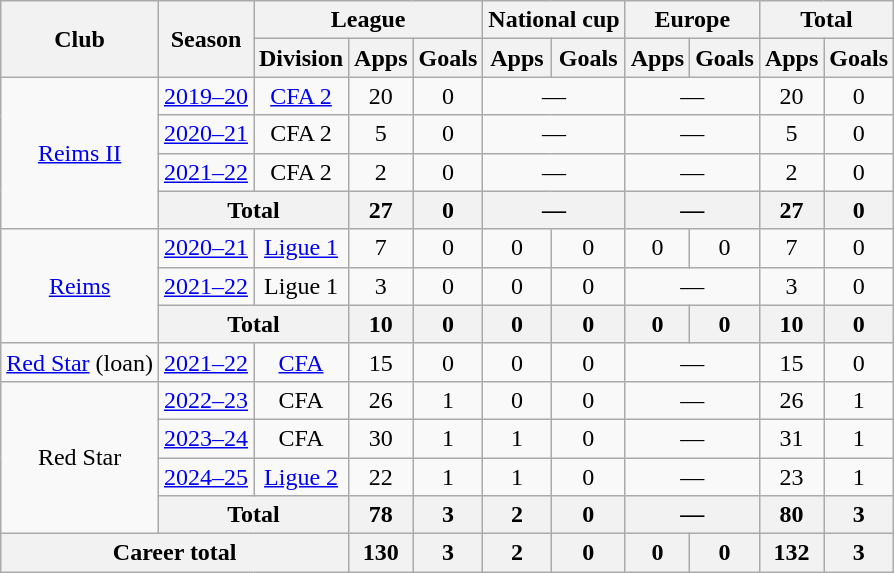<table class="wikitable" style="text-align:center">
<tr>
<th rowspan="2">Club</th>
<th rowspan="2">Season</th>
<th colspan="3">League</th>
<th colspan="2">National cup</th>
<th colspan="2">Europe</th>
<th colspan="2">Total</th>
</tr>
<tr>
<th>Division</th>
<th>Apps</th>
<th>Goals</th>
<th>Apps</th>
<th>Goals</th>
<th>Apps</th>
<th>Goals</th>
<th>Apps</th>
<th>Goals</th>
</tr>
<tr>
<td rowspan="4"><a href='#'>Reims II</a></td>
<td><a href='#'>2019–20</a></td>
<td><a href='#'>CFA 2</a></td>
<td>20</td>
<td>0</td>
<td colspan="2">—</td>
<td colspan="2">—</td>
<td>20</td>
<td>0</td>
</tr>
<tr>
<td><a href='#'>2020–21</a></td>
<td>CFA 2</td>
<td>5</td>
<td>0</td>
<td colspan="2">—</td>
<td colspan="2">—</td>
<td>5</td>
<td>0</td>
</tr>
<tr>
<td><a href='#'>2021–22</a></td>
<td>CFA 2</td>
<td>2</td>
<td>0</td>
<td colspan="2">—</td>
<td colspan="2">—</td>
<td>2</td>
<td>0</td>
</tr>
<tr>
<th colspan="2">Total</th>
<th>27</th>
<th>0</th>
<th colspan="2">—</th>
<th colspan="2">—</th>
<th>27</th>
<th>0</th>
</tr>
<tr>
<td rowspan="3"><a href='#'>Reims</a></td>
<td><a href='#'>2020–21</a></td>
<td><a href='#'>Ligue 1</a></td>
<td>7</td>
<td>0</td>
<td>0</td>
<td>0</td>
<td>0</td>
<td>0</td>
<td>7</td>
<td>0</td>
</tr>
<tr>
<td><a href='#'>2021–22</a></td>
<td>Ligue 1</td>
<td>3</td>
<td>0</td>
<td>0</td>
<td>0</td>
<td colspan="2">—</td>
<td>3</td>
<td>0</td>
</tr>
<tr>
<th colspan="2">Total</th>
<th>10</th>
<th>0</th>
<th>0</th>
<th>0</th>
<th>0</th>
<th>0</th>
<th>10</th>
<th>0</th>
</tr>
<tr>
<td><a href='#'>Red Star</a> (loan)</td>
<td><a href='#'>2021–22</a></td>
<td><a href='#'>CFA</a></td>
<td>15</td>
<td>0</td>
<td>0</td>
<td>0</td>
<td colspan="2">—</td>
<td>15</td>
<td>0</td>
</tr>
<tr>
<td rowspan="4">Red Star</td>
<td><a href='#'>2022–23</a></td>
<td>CFA</td>
<td>26</td>
<td>1</td>
<td>0</td>
<td>0</td>
<td colspan="2">—</td>
<td>26</td>
<td>1</td>
</tr>
<tr>
<td><a href='#'>2023–24</a></td>
<td>CFA</td>
<td>30</td>
<td>1</td>
<td>1</td>
<td>0</td>
<td colspan="2">—</td>
<td>31</td>
<td>1</td>
</tr>
<tr>
<td><a href='#'>2024–25</a></td>
<td><a href='#'>Ligue 2</a></td>
<td>22</td>
<td>1</td>
<td>1</td>
<td>0</td>
<td colspan="2">—</td>
<td>23</td>
<td>1</td>
</tr>
<tr>
<th colspan="2">Total</th>
<th>78</th>
<th>3</th>
<th>2</th>
<th>0</th>
<th colspan="2">—</th>
<th>80</th>
<th>3</th>
</tr>
<tr>
<th colspan="3">Career total</th>
<th>130</th>
<th>3</th>
<th>2</th>
<th>0</th>
<th>0</th>
<th>0</th>
<th>132</th>
<th>3</th>
</tr>
</table>
